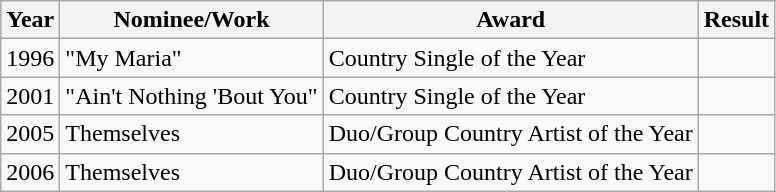<table class="wikitable">
<tr>
<th>Year</th>
<th>Nominee/Work</th>
<th>Award</th>
<th>Result</th>
</tr>
<tr>
<td>1996</td>
<td>"My Maria"</td>
<td>Country Single of the Year</td>
<td></td>
</tr>
<tr>
<td>2001</td>
<td>"Ain't Nothing 'Bout You"</td>
<td>Country Single of the Year</td>
<td></td>
</tr>
<tr>
<td>2005</td>
<td>Themselves</td>
<td>Duo/Group Country Artist of the Year</td>
<td></td>
</tr>
<tr>
<td>2006</td>
<td>Themselves</td>
<td>Duo/Group Country Artist of the Year</td>
<td></td>
</tr>
</table>
